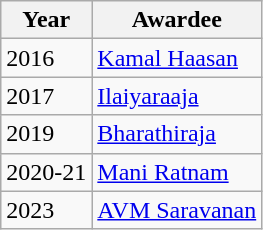<table class="wikitable">
<tr>
<th>Year</th>
<th>Awardee</th>
</tr>
<tr>
<td>2016</td>
<td><a href='#'>Kamal Haasan</a></td>
</tr>
<tr>
<td>2017</td>
<td><a href='#'>Ilaiyaraaja</a></td>
</tr>
<tr>
<td>2019</td>
<td><a href='#'>Bharathiraja</a></td>
</tr>
<tr>
<td>2020-21</td>
<td><a href='#'>Mani Ratnam</a></td>
</tr>
<tr>
<td>2023</td>
<td><a href='#'>AVM Saravanan</a></td>
</tr>
</table>
